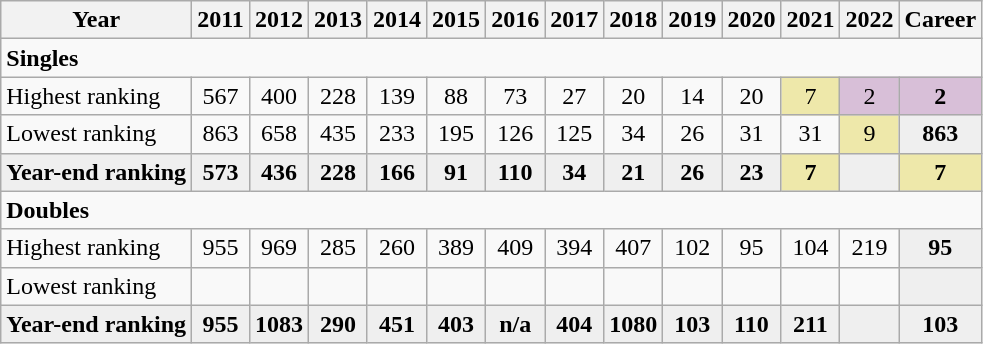<table class="wikitable" style="text-align:center;">
<tr>
<th>Year</th>
<th>2011</th>
<th>2012</th>
<th>2013</th>
<th>2014</th>
<th>2015</th>
<th>2016</th>
<th>2017</th>
<th>2018</th>
<th>2019</th>
<th>2020</th>
<th>2021</th>
<th>2022</th>
<th>Career</th>
</tr>
<tr>
<td colspan="14" align="left"><strong>Singles</strong></td>
</tr>
<tr>
<td align="left">Highest ranking</td>
<td>567</td>
<td>400</td>
<td>228</td>
<td>139</td>
<td>88</td>
<td>73</td>
<td>27</td>
<td>20</td>
<td>14</td>
<td>20</td>
<td bgcolor=eee8aa>7</td>
<td bgcolor=thistle>2</td>
<td bgcolor="thistle"><strong>2</strong></td>
</tr>
<tr>
<td align="left">Lowest ranking</td>
<td>863</td>
<td>658</td>
<td>435</td>
<td>233</td>
<td>195</td>
<td>126</td>
<td>125</td>
<td>34</td>
<td>26</td>
<td>31</td>
<td>31</td>
<td bgcolor=eee8aa>9</td>
<td bgcolor="efefef"><strong>863</strong></td>
</tr>
<tr style=background:#efefef;font-weight:bold>
<td align="left">Year-end ranking</td>
<td>573</td>
<td>436</td>
<td>228</td>
<td>166</td>
<td>91</td>
<td>110</td>
<td>34</td>
<td>21</td>
<td>26</td>
<td>23</td>
<td bgcolor=eee8aa>7</td>
<td></td>
<td bgcolor=eee8aa>7</td>
</tr>
<tr>
<td colspan="14" align="left"><strong>Doubles</strong></td>
</tr>
<tr>
<td align="left">Highest ranking</td>
<td>955</td>
<td>969</td>
<td>285</td>
<td>260</td>
<td>389</td>
<td>409</td>
<td>394</td>
<td>407</td>
<td>102</td>
<td>95</td>
<td>104</td>
<td>219</td>
<td bgcolor="efefef"><strong>95</strong></td>
</tr>
<tr>
<td align="left">Lowest ranking</td>
<td></td>
<td></td>
<td></td>
<td></td>
<td></td>
<td></td>
<td></td>
<td></td>
<td></td>
<td></td>
<td></td>
<td></td>
<td bgcolor="efefef"></td>
</tr>
<tr style=background:#efefef;font-weight:bold>
<td align="left">Year-end ranking</td>
<td>955</td>
<td>1083</td>
<td>290</td>
<td>451</td>
<td>403</td>
<td>n/a</td>
<td>404</td>
<td>1080</td>
<td>103</td>
<td>110</td>
<td>211</td>
<td></td>
<td>103</td>
</tr>
</table>
